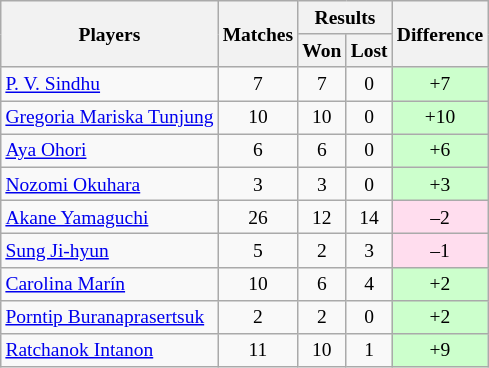<table class=wikitable style="text-align:center; font-size:small">
<tr>
<th rowspan="2">Players</th>
<th rowspan="2">Matches</th>
<th colspan="2">Results</th>
<th rowspan="2">Difference</th>
</tr>
<tr>
<th>Won</th>
<th>Lost</th>
</tr>
<tr>
<td align="left"> <a href='#'>P. V. Sindhu</a></td>
<td>7</td>
<td>7</td>
<td>0</td>
<td bgcolor="#ccffcc">+7</td>
</tr>
<tr>
<td align="left"> <a href='#'>Gregoria Mariska Tunjung</a></td>
<td>10</td>
<td>10</td>
<td>0</td>
<td bgcolor="#ccffcc">+10</td>
</tr>
<tr>
<td align="left"> <a href='#'>Aya Ohori</a></td>
<td>6</td>
<td>6</td>
<td>0</td>
<td bgcolor="#ccffcc">+6</td>
</tr>
<tr>
<td align="left"> <a href='#'>Nozomi Okuhara</a></td>
<td>3</td>
<td>3</td>
<td>0</td>
<td bgcolor="#ccffcc">+3</td>
</tr>
<tr>
<td align="left"> <a href='#'>Akane Yamaguchi</a></td>
<td>26</td>
<td>12</td>
<td>14</td>
<td bgcolor="#ffddee">–2</td>
</tr>
<tr>
<td align="left"> <a href='#'>Sung Ji-hyun</a></td>
<td>5</td>
<td>2</td>
<td>3</td>
<td bgcolor="#ffddee">–1</td>
</tr>
<tr>
<td align="left"> <a href='#'>Carolina Marín</a></td>
<td>10</td>
<td>6</td>
<td>4</td>
<td bgcolor="#ccffcc">+2</td>
</tr>
<tr>
<td align="left"> <a href='#'>Porntip Buranaprasertsuk</a></td>
<td>2</td>
<td>2</td>
<td>0</td>
<td bgcolor="#ccffcc">+2</td>
</tr>
<tr>
<td align="left"> <a href='#'>Ratchanok Intanon</a></td>
<td>11</td>
<td>10</td>
<td>1</td>
<td bgcolor="#ccffcc">+9</td>
</tr>
</table>
